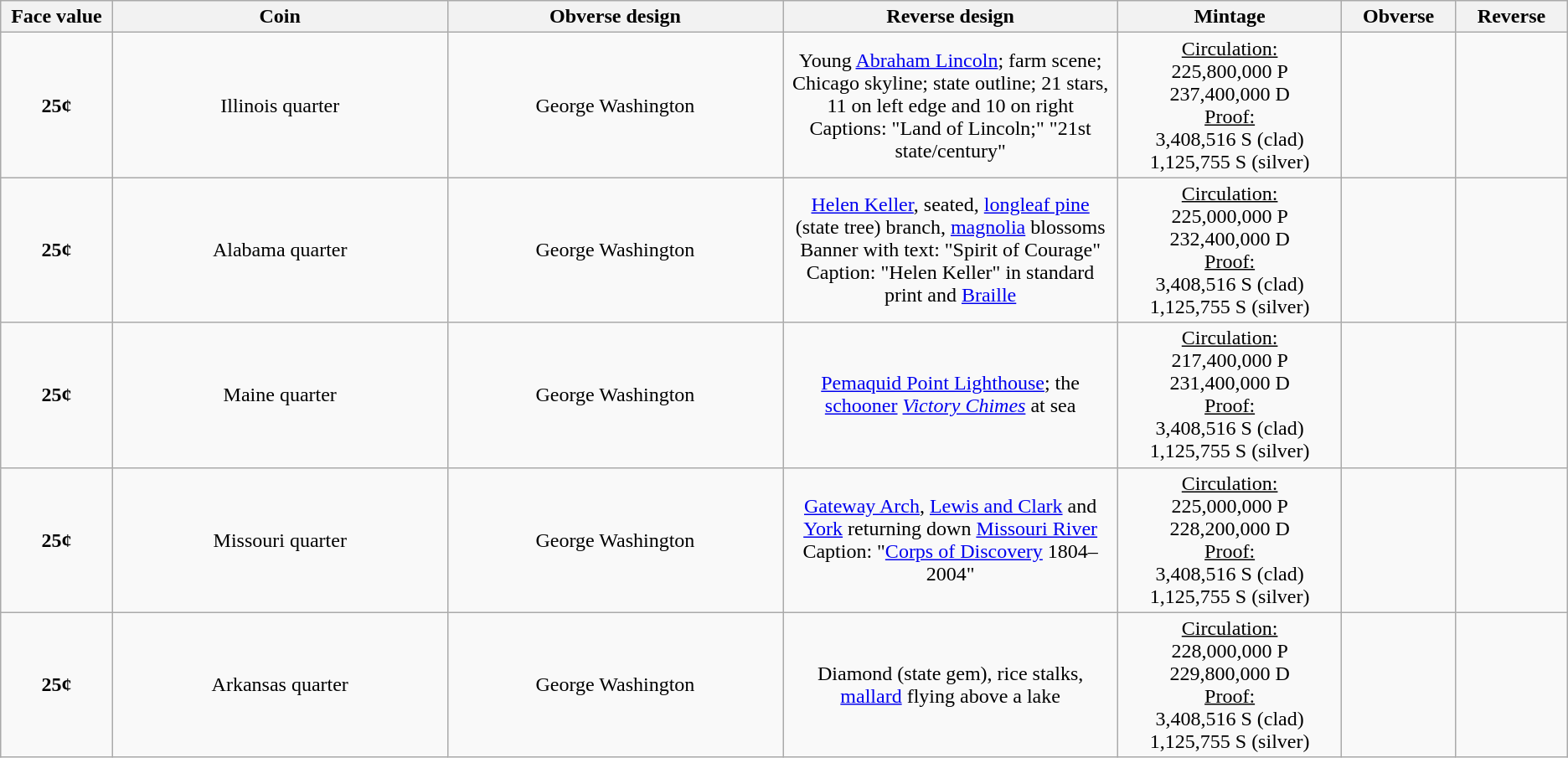<table class="wikitable">
<tr>
<th width="5%">Face value</th>
<th width="15%">Coin</th>
<th width="15%">Obverse design</th>
<th width="15%">Reverse design</th>
<th width="10%">Mintage</th>
<th width="5%">Obverse</th>
<th width="5%">Reverse</th>
</tr>
<tr>
<td align="center"><strong>25¢</strong></td>
<td align="center">Illinois quarter</td>
<td align="center">George Washington</td>
<td align="center">Young <a href='#'>Abraham Lincoln</a>; farm scene; Chicago skyline; state outline; 21 stars, 11 on left edge and 10 on right<br>Captions: "Land of Lincoln;" "21st state/century"</td>
<td align="center"><u>Circulation:</u><br>225,800,000 P<br>237,400,000 D<br><u>Proof:</u><br>3,408,516 S (clad)<br>1,125,755 S (silver)</td>
<td></td>
<td></td>
</tr>
<tr>
<td align="center"><strong>25¢</strong></td>
<td align="center">Alabama quarter</td>
<td align="center">George Washington</td>
<td align="center"><a href='#'>Helen Keller</a>, seated, <a href='#'>longleaf pine</a> (state tree) branch, <a href='#'>magnolia</a> blossoms<br>Banner with text: "Spirit of Courage"<br>Caption: "Helen Keller" in standard print and <a href='#'>Braille</a></td>
<td align="center"><u>Circulation:</u><br>225,000,000 P<br>232,400,000 D<br><u>Proof:</u><br>3,408,516 S (clad)<br>1,125,755 S (silver)</td>
<td></td>
<td></td>
</tr>
<tr>
<td align="center"><strong>25¢</strong></td>
<td align="center">Maine quarter</td>
<td align="center">George Washington</td>
<td align="center"><a href='#'>Pemaquid Point Lighthouse</a>; the <a href='#'>schooner</a> <em><a href='#'>Victory Chimes</a></em> at sea</td>
<td align="center"><u>Circulation:</u><br>217,400,000 P<br>231,400,000 D<br><u>Proof:</u><br>3,408,516 S (clad)<br>1,125,755 S (silver)</td>
<td></td>
<td></td>
</tr>
<tr>
<td align="center"><strong>25¢</strong></td>
<td align="center">Missouri quarter</td>
<td align="center">George Washington</td>
<td align="center"><a href='#'>Gateway Arch</a>, <a href='#'>Lewis and Clark</a> and <a href='#'>York</a> returning down <a href='#'>Missouri River</a><br>Caption: "<a href='#'>Corps of Discovery</a> 1804–2004"</td>
<td align="center"><u>Circulation:</u><br>225,000,000 P<br>228,200,000 D<br><u>Proof:</u><br>3,408,516 S (clad)<br>1,125,755 S (silver)</td>
<td></td>
<td></td>
</tr>
<tr>
<td align="center"><strong>25¢</strong></td>
<td align="center">Arkansas quarter</td>
<td align="center">George Washington</td>
<td align="center">Diamond (state gem), rice stalks, <a href='#'>mallard</a> flying above a lake</td>
<td align="center"><u>Circulation:</u><br>228,000,000 P<br>229,800,000 D<br><u>Proof:</u><br>3,408,516 S (clad)<br>1,125,755 S (silver)</td>
<td></td>
<td></td>
</tr>
</table>
